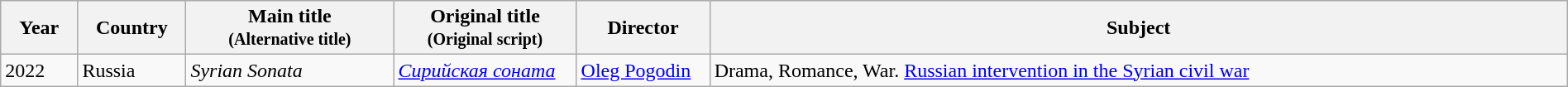<table class="wikitable sortable" style="width:100%;">
<tr>
<th>Year</th>
<th width= 80>Country</th>
<th class="unsortable" style="width:160px;">Main title<br><small>(Alternative title)</small></th>
<th class="unsortable" style="width:140px;">Original title<br><small>(Original script)</small></th>
<th width=100>Director</th>
<th class="unsortable">Subject</th>
</tr>
<tr>
<td>2022</td>
<td>Russia</td>
<td><em>Syrian Sonata</em></td>
<td><em><a href='#'>Сирийская соната</a></em></td>
<td><a href='#'>Oleg Pogodin</a></td>
<td>Drama, Romance, War. <a href='#'>Russian intervention in the Syrian civil war</a></td>
</tr>
</table>
